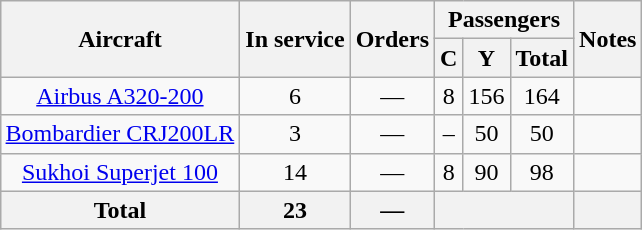<table class="wikitable" style="border-collapse:collapse;text-align:center;margin:auto;">
<tr>
<th rowspan="2">Aircraft</th>
<th rowspan="2">In service</th>
<th rowspan="2">Orders</th>
<th colspan="3">Passengers</th>
<th rowspan="2">Notes</th>
</tr>
<tr>
<th><abbr>C</abbr></th>
<th><abbr>Y</abbr></th>
<th>Total</th>
</tr>
<tr>
<td><a href='#'>Airbus A320-200</a></td>
<td>6</td>
<td>—</td>
<td>8</td>
<td>156</td>
<td>164</td>
<td></td>
</tr>
<tr>
<td><a href='#'>Bombardier CRJ200LR</a></td>
<td>3</td>
<td>—</td>
<td>–</td>
<td>50</td>
<td>50</td>
<td></td>
</tr>
<tr>
<td><a href='#'>Sukhoi Superjet 100</a></td>
<td>14</td>
<td>—</td>
<td>8</td>
<td>90</td>
<td>98</td>
<td></td>
</tr>
<tr>
<th>Total</th>
<th>23</th>
<th>—</th>
<th colspan="3"></th>
<th></th>
</tr>
</table>
